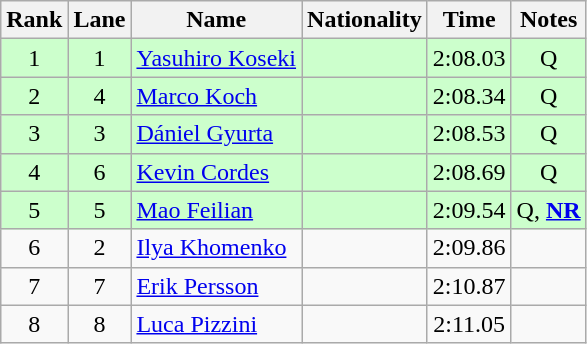<table class="wikitable sortable" style="text-align:center">
<tr>
<th>Rank</th>
<th>Lane</th>
<th>Name</th>
<th>Nationality</th>
<th>Time</th>
<th>Notes</th>
</tr>
<tr bgcolor=ccffcc>
<td>1</td>
<td>1</td>
<td align=left><a href='#'>Yasuhiro Koseki</a></td>
<td align=left></td>
<td>2:08.03</td>
<td>Q</td>
</tr>
<tr bgcolor=ccffcc>
<td>2</td>
<td>4</td>
<td align=left><a href='#'>Marco Koch</a></td>
<td align=left></td>
<td>2:08.34</td>
<td>Q</td>
</tr>
<tr bgcolor=ccffcc>
<td>3</td>
<td>3</td>
<td align=left><a href='#'>Dániel Gyurta</a></td>
<td align=left></td>
<td>2:08.53</td>
<td>Q</td>
</tr>
<tr bgcolor=ccffcc>
<td>4</td>
<td>6</td>
<td align=left><a href='#'>Kevin Cordes</a></td>
<td align=left></td>
<td>2:08.69</td>
<td>Q</td>
</tr>
<tr bgcolor=ccffcc>
<td>5</td>
<td>5</td>
<td align=left><a href='#'>Mao Feilian</a></td>
<td align=left></td>
<td>2:09.54</td>
<td>Q, <strong><a href='#'>NR</a></strong></td>
</tr>
<tr>
<td>6</td>
<td>2</td>
<td align=left><a href='#'>Ilya Khomenko</a></td>
<td align=left></td>
<td>2:09.86</td>
<td></td>
</tr>
<tr>
<td>7</td>
<td>7</td>
<td align=left><a href='#'>Erik Persson</a></td>
<td align=left></td>
<td>2:10.87</td>
<td></td>
</tr>
<tr>
<td>8</td>
<td>8</td>
<td align=left><a href='#'>Luca Pizzini</a></td>
<td align=left></td>
<td>2:11.05</td>
<td></td>
</tr>
</table>
